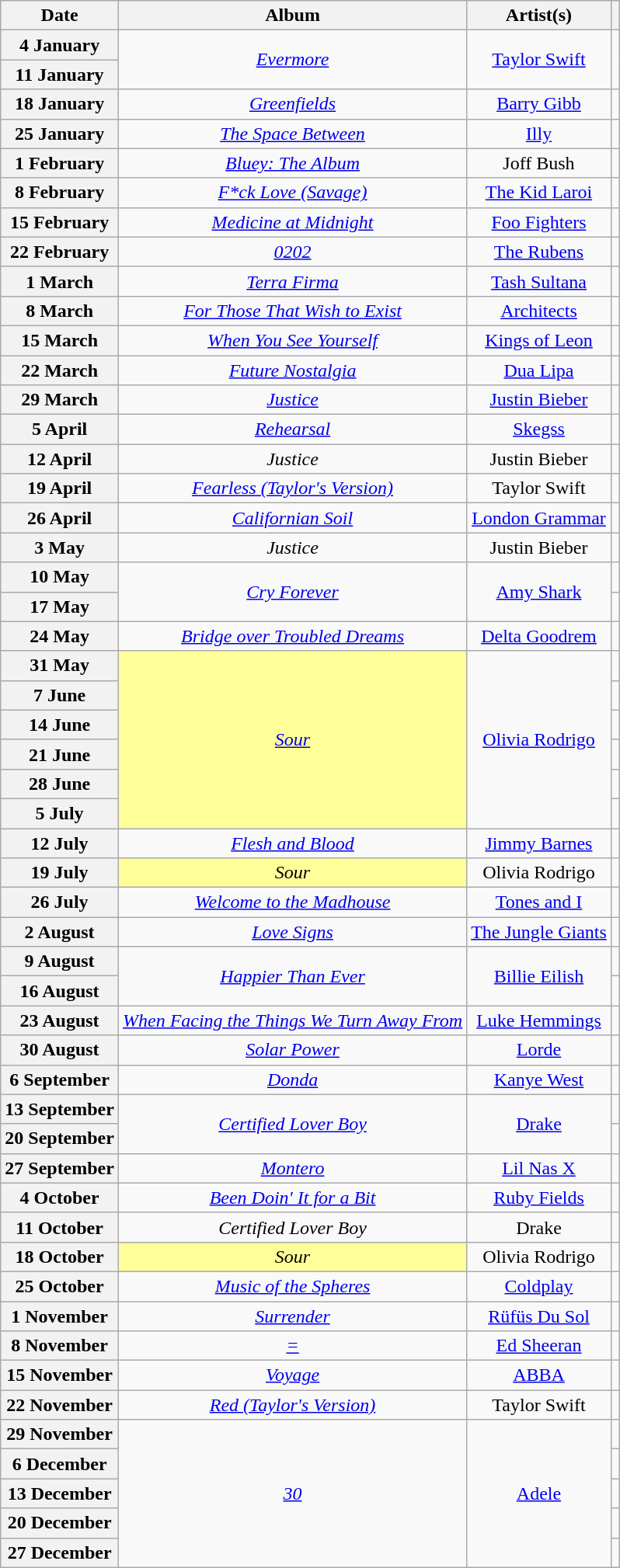<table class="wikitable plainrowheaders" style="text-align: center">
<tr>
<th>Date</th>
<th>Album</th>
<th>Artist(s)</th>
<th></th>
</tr>
<tr>
<th scope="row">4 January</th>
<td rowspan="2"><em><a href='#'>Evermore</a></em></td>
<td rowspan="2"><a href='#'>Taylor Swift</a></td>
<td rowspan="2"></td>
</tr>
<tr>
<th scope="row">11 January</th>
</tr>
<tr>
<th scope="row">18 January</th>
<td><em><a href='#'>Greenfields</a></em></td>
<td><a href='#'>Barry Gibb</a></td>
<td></td>
</tr>
<tr>
<th scope="row">25 January</th>
<td><em><a href='#'>The Space Between</a></em></td>
<td><a href='#'>Illy</a></td>
<td></td>
</tr>
<tr>
<th scope="row">1 February</th>
<td><em><a href='#'>Bluey: The Album</a></em></td>
<td>Joff Bush</td>
<td></td>
</tr>
<tr>
<th scope="row">8 February</th>
<td><em><a href='#'>F*ck Love (Savage)</a></em></td>
<td><a href='#'>The Kid Laroi</a></td>
<td></td>
</tr>
<tr>
<th scope="row">15 February</th>
<td><em><a href='#'>Medicine at Midnight</a></em></td>
<td><a href='#'>Foo Fighters</a></td>
<td></td>
</tr>
<tr>
<th scope="row">22 February</th>
<td><em><a href='#'>0202</a></em></td>
<td><a href='#'>The Rubens</a></td>
<td></td>
</tr>
<tr>
<th scope="row">1 March</th>
<td><em><a href='#'>Terra Firma</a></em></td>
<td><a href='#'>Tash Sultana</a></td>
<td></td>
</tr>
<tr>
<th scope="row">8 March</th>
<td><em><a href='#'>For Those That Wish to Exist</a></em></td>
<td><a href='#'>Architects</a></td>
<td></td>
</tr>
<tr>
<th scope="row">15 March</th>
<td><em><a href='#'>When You See Yourself</a></em></td>
<td><a href='#'>Kings of Leon</a></td>
<td></td>
</tr>
<tr>
<th scope="row">22 March</th>
<td><em><a href='#'>Future Nostalgia</a></em></td>
<td><a href='#'>Dua Lipa</a></td>
<td></td>
</tr>
<tr>
<th scope="row">29 March</th>
<td><em><a href='#'>Justice</a></em></td>
<td><a href='#'>Justin Bieber</a></td>
<td></td>
</tr>
<tr>
<th scope="row">5 April</th>
<td><em><a href='#'>Rehearsal</a></em></td>
<td><a href='#'>Skegss</a></td>
<td></td>
</tr>
<tr>
<th scope="row">12 April</th>
<td><em>Justice</em></td>
<td>Justin Bieber</td>
<td></td>
</tr>
<tr>
<th scope="row">19 April</th>
<td><em><a href='#'>Fearless (Taylor's Version)</a></em></td>
<td>Taylor Swift</td>
<td></td>
</tr>
<tr>
<th scope="row">26 April</th>
<td><em><a href='#'>Californian Soil</a></em></td>
<td><a href='#'>London Grammar</a></td>
<td></td>
</tr>
<tr>
<th scope="row">3 May</th>
<td><em>Justice</em></td>
<td>Justin Bieber</td>
<td></td>
</tr>
<tr>
<th scope="row">10 May</th>
<td rowspan="2"><em><a href='#'>Cry Forever</a></em></td>
<td rowspan="2"><a href='#'>Amy Shark</a></td>
<td></td>
</tr>
<tr>
<th scope="row">17 May</th>
<td></td>
</tr>
<tr>
<th scope="row">24 May</th>
<td><em><a href='#'>Bridge over Troubled Dreams</a></em></td>
<td><a href='#'>Delta Goodrem</a></td>
<td></td>
</tr>
<tr>
<th scope="row">31 May</th>
<td rowspan="6" bgcolor=#FFFF99><em><a href='#'>Sour</a></em> </td>
<td rowspan="6"><a href='#'>Olivia Rodrigo</a></td>
<td></td>
</tr>
<tr>
<th scope="row">7 June</th>
<td></td>
</tr>
<tr>
<th scope="row">14 June</th>
<td></td>
</tr>
<tr>
<th scope="row">21 June</th>
<td></td>
</tr>
<tr>
<th scope="row">28 June</th>
<td></td>
</tr>
<tr>
<th scope="row">5 July</th>
<td></td>
</tr>
<tr>
<th scope="row">12 July</th>
<td><em><a href='#'>Flesh and Blood</a></em></td>
<td><a href='#'>Jimmy Barnes</a></td>
<td></td>
</tr>
<tr>
<th scope="row">19 July</th>
<td bgcolor=#FFFF99><em>Sour</em> </td>
<td>Olivia Rodrigo</td>
<td></td>
</tr>
<tr>
<th scope="row">26 July</th>
<td><em><a href='#'>Welcome to the Madhouse</a></em></td>
<td><a href='#'>Tones and I</a></td>
<td></td>
</tr>
<tr>
<th scope="row">2 August</th>
<td><em><a href='#'>Love Signs</a></em></td>
<td><a href='#'>The Jungle Giants</a></td>
<td></td>
</tr>
<tr>
<th scope="row">9 August</th>
<td rowspan="2"><em><a href='#'>Happier Than Ever</a></em></td>
<td rowspan="2"><a href='#'>Billie Eilish</a></td>
<td></td>
</tr>
<tr>
<th scope="row">16 August</th>
<td></td>
</tr>
<tr>
<th scope="row">23 August</th>
<td><em><a href='#'>When Facing the Things We Turn Away From</a></em></td>
<td><a href='#'>Luke Hemmings</a></td>
<td></td>
</tr>
<tr>
<th scope="row">30 August</th>
<td><em><a href='#'>Solar Power</a></em></td>
<td><a href='#'>Lorde</a></td>
<td></td>
</tr>
<tr>
<th scope="row">6 September</th>
<td><em><a href='#'>Donda</a></em></td>
<td><a href='#'>Kanye West</a></td>
<td></td>
</tr>
<tr>
<th scope="row">13 September</th>
<td rowspan="2"><em><a href='#'>Certified Lover Boy</a></em></td>
<td rowspan="2"><a href='#'>Drake</a></td>
<td></td>
</tr>
<tr>
<th scope="row">20 September</th>
<td></td>
</tr>
<tr>
<th scope="row">27 September</th>
<td><em><a href='#'>Montero</a></em></td>
<td><a href='#'>Lil Nas X</a></td>
<td></td>
</tr>
<tr>
<th scope="row">4 October</th>
<td><em><a href='#'>Been Doin' It for a Bit</a></em></td>
<td><a href='#'>Ruby Fields</a></td>
<td></td>
</tr>
<tr>
<th scope="row">11 October</th>
<td><em>Certified Lover Boy</em></td>
<td>Drake</td>
<td></td>
</tr>
<tr>
<th scope="row">18 October</th>
<td bgcolor=#FFFF99><em>Sour</em> </td>
<td>Olivia Rodrigo</td>
<td></td>
</tr>
<tr>
<th scope="row">25 October</th>
<td><em><a href='#'>Music of the Spheres</a></em></td>
<td><a href='#'>Coldplay</a></td>
<td></td>
</tr>
<tr>
<th scope="row">1 November</th>
<td><em><a href='#'>Surrender</a></em></td>
<td><a href='#'>Rüfüs Du Sol</a></td>
<td></td>
</tr>
<tr>
<th scope="row">8 November</th>
<td><em><a href='#'>=</a></em></td>
<td><a href='#'>Ed Sheeran</a></td>
<td></td>
</tr>
<tr>
<th scope="row">15 November</th>
<td><em><a href='#'>Voyage</a></em></td>
<td><a href='#'>ABBA</a></td>
<td></td>
</tr>
<tr>
<th scope="row">22 November</th>
<td><em><a href='#'>Red (Taylor's Version)</a></em></td>
<td>Taylor Swift</td>
<td></td>
</tr>
<tr>
<th scope="row">29 November</th>
<td rowspan="5"><em><a href='#'>30</a></em></td>
<td rowspan="5"><a href='#'>Adele</a></td>
<td></td>
</tr>
<tr>
<th scope="row">6 December</th>
<td></td>
</tr>
<tr>
<th scope="row">13 December</th>
<td></td>
</tr>
<tr>
<th scope="row">20 December</th>
<td></td>
</tr>
<tr>
<th scope="row">27 December</th>
<td></td>
</tr>
</table>
